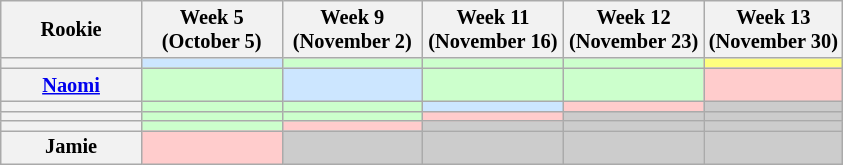<table class="wikitable sortable" style="text-align:center; font-size:85%">
<tr>
<th style="width:16.7%;">Rookie</th>
<th style="width:16.7%;">Week 5<br>(October 5)</th>
<th style="width:16.7%;">Week 9<br>(November 2)</th>
<th style="width:16.7%;">Week 11<br>(November 16)</th>
<th style="width:16.7%;">Week 12<br>(November 23)</th>
<th style="width:16.7%;">Week 13<br>(November 30)</th>
</tr>
<tr>
<th></th>
<td style="background:#CCE6FF"></td>
<td style="background:#cfc;"></td>
<td style="background:#cfc;"></td>
<td style="background:#cfc;"></td>
<td style="background:#FFFF7F"></td>
</tr>
<tr>
<th><a href='#'>Naomi</a></th>
<td style="background:#cfc;"></td>
<td style="background:#CCE6FF"></td>
<td style="background:#cfc;"></td>
<td style="background:#cfc;"></td>
<td style="background:#fcc;"></td>
</tr>
<tr>
<th></th>
<td style="background:#cfc;"></td>
<td style="background:#cfc;"></td>
<td style="background:#CCE6FF"></td>
<td style="background:#fcc;"></td>
<td style="background:#ccc;"></td>
</tr>
<tr>
<th></th>
<td style="background:#cfc;"></td>
<td style="background:#cfc;"></td>
<td style="background:#fcc;"></td>
<td style="background:#ccc;"></td>
<td style="background:#ccc;"></td>
</tr>
<tr>
<th></th>
<td style="background:#cfc;"></td>
<td style="background:#fcc;"></td>
<td style="background:#ccc;"></td>
<td style="background:#ccc;"></td>
<td style="background:#ccc;"></td>
</tr>
<tr>
<th>Jamie</th>
<td style="background:#fcc;"></td>
<td style="background:#ccc;"></td>
<td style="background:#ccc;"></td>
<td style="background:#ccc;"></td>
<td style="background:#ccc;"></td>
</tr>
</table>
